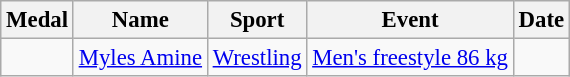<table class="wikitable sortable" style="font-size: 95%;">
<tr>
<th>Medal</th>
<th>Name</th>
<th>Sport</th>
<th>Event</th>
<th>Date</th>
</tr>
<tr>
<td></td>
<td><a href='#'>Myles Amine</a></td>
<td><a href='#'>Wrestling</a></td>
<td><a href='#'>Men's freestyle 86 kg</a></td>
<td></td>
</tr>
</table>
